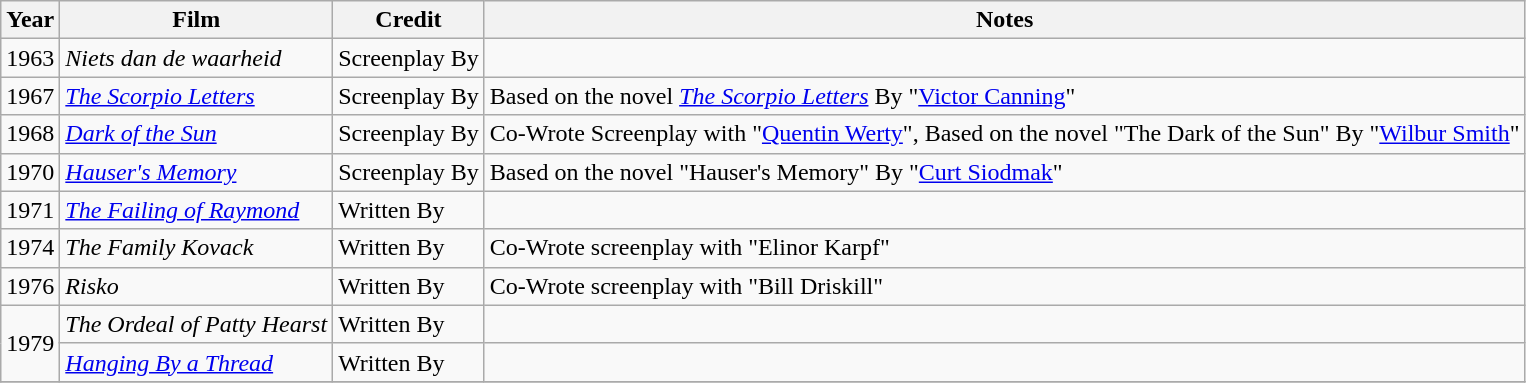<table class="wikitable">
<tr>
<th>Year</th>
<th>Film</th>
<th>Credit</th>
<th>Notes</th>
</tr>
<tr>
<td>1963</td>
<td><em>Niets dan de waarheid</em></td>
<td>Screenplay By</td>
<td></td>
</tr>
<tr>
<td>1967</td>
<td><em><a href='#'>The Scorpio Letters</a></em></td>
<td>Screenplay By</td>
<td>Based on the novel <em><a href='#'>The Scorpio Letters</a></em> By "<a href='#'>Victor Canning</a>"</td>
</tr>
<tr>
<td>1968</td>
<td><em><a href='#'>Dark of the Sun</a></em></td>
<td>Screenplay By</td>
<td>Co-Wrote Screenplay with "<a href='#'>Quentin Werty</a>", Based on the novel "The Dark of the Sun" By "<a href='#'>Wilbur Smith</a>"</td>
</tr>
<tr>
<td>1970</td>
<td><em><a href='#'>Hauser's Memory</a></em></td>
<td>Screenplay By</td>
<td>Based on the novel "Hauser's Memory" By "<a href='#'>Curt Siodmak</a>"</td>
</tr>
<tr>
<td>1971</td>
<td><em><a href='#'>The Failing of Raymond</a></em></td>
<td>Written By</td>
<td></td>
</tr>
<tr>
<td>1974</td>
<td><em>The Family Kovack</em></td>
<td>Written By</td>
<td>Co-Wrote screenplay with "Elinor Karpf"</td>
</tr>
<tr>
<td>1976</td>
<td><em>Risko</em></td>
<td>Written By</td>
<td>Co-Wrote screenplay with "Bill Driskill"</td>
</tr>
<tr>
<td rowspan=2>1979</td>
<td><em>The Ordeal of Patty Hearst</em></td>
<td>Written By</td>
<td></td>
</tr>
<tr>
<td><em><a href='#'>Hanging By a Thread</a></em></td>
<td>Written By</td>
<td></td>
</tr>
<tr>
</tr>
</table>
